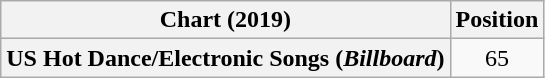<table class="wikitable plainrowheaders" style="text-align:center">
<tr>
<th scope="col">Chart (2019)</th>
<th scope="col">Position</th>
</tr>
<tr>
<th scope="row">US Hot Dance/Electronic Songs (<em>Billboard</em>)</th>
<td>65</td>
</tr>
</table>
